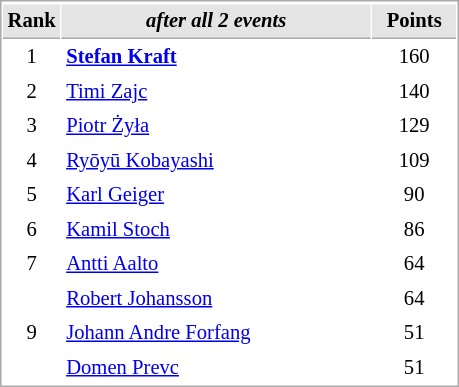<table cellspacing="1" cellpadding="3" style="border:1px solid #AAAAAA;font-size:86%">
<tr style="background-color: #E4E4E4;">
</tr>
<tr style="background-color: #E4E4E4;">
<th style="border-bottom:1px solid #AAAAAA; width: 10px;">Rank</th>
<th style="border-bottom:1px solid #AAAAAA; width: 200px;"><em>after all 2 events</em></th>
<th style="border-bottom:1px solid #AAAAAA; width: 50px;">Points</th>
</tr>
<tr>
<td align=center>1</td>
<td> <strong><a href='#'>Stefan Kraft</a></strong></td>
<td align=center>160</td>
</tr>
<tr>
<td align=center>2</td>
<td> <a href='#'>Timi Zajc</a></td>
<td align=center>140</td>
</tr>
<tr>
<td align=center>3</td>
<td> <a href='#'>Piotr Żyła</a></td>
<td align=center>129</td>
</tr>
<tr>
<td align=center>4</td>
<td> <a href='#'>Ryōyū Kobayashi</a></td>
<td align=center>109</td>
</tr>
<tr>
<td align=center>5</td>
<td> <a href='#'>Karl Geiger</a></td>
<td align=center>90</td>
</tr>
<tr>
<td align=center>6</td>
<td> <a href='#'>Kamil Stoch</a></td>
<td align=center>86</td>
</tr>
<tr>
<td align=center>7</td>
<td> <a href='#'>Antti Aalto</a></td>
<td align=center>64</td>
</tr>
<tr>
<td align=center></td>
<td> <a href='#'>Robert Johansson</a></td>
<td align=center>64</td>
</tr>
<tr>
<td align=center>9</td>
<td> <a href='#'>Johann Andre Forfang</a></td>
<td align=center>51</td>
</tr>
<tr>
<td align=center></td>
<td> <a href='#'>Domen Prevc</a></td>
<td align=center>51</td>
</tr>
</table>
